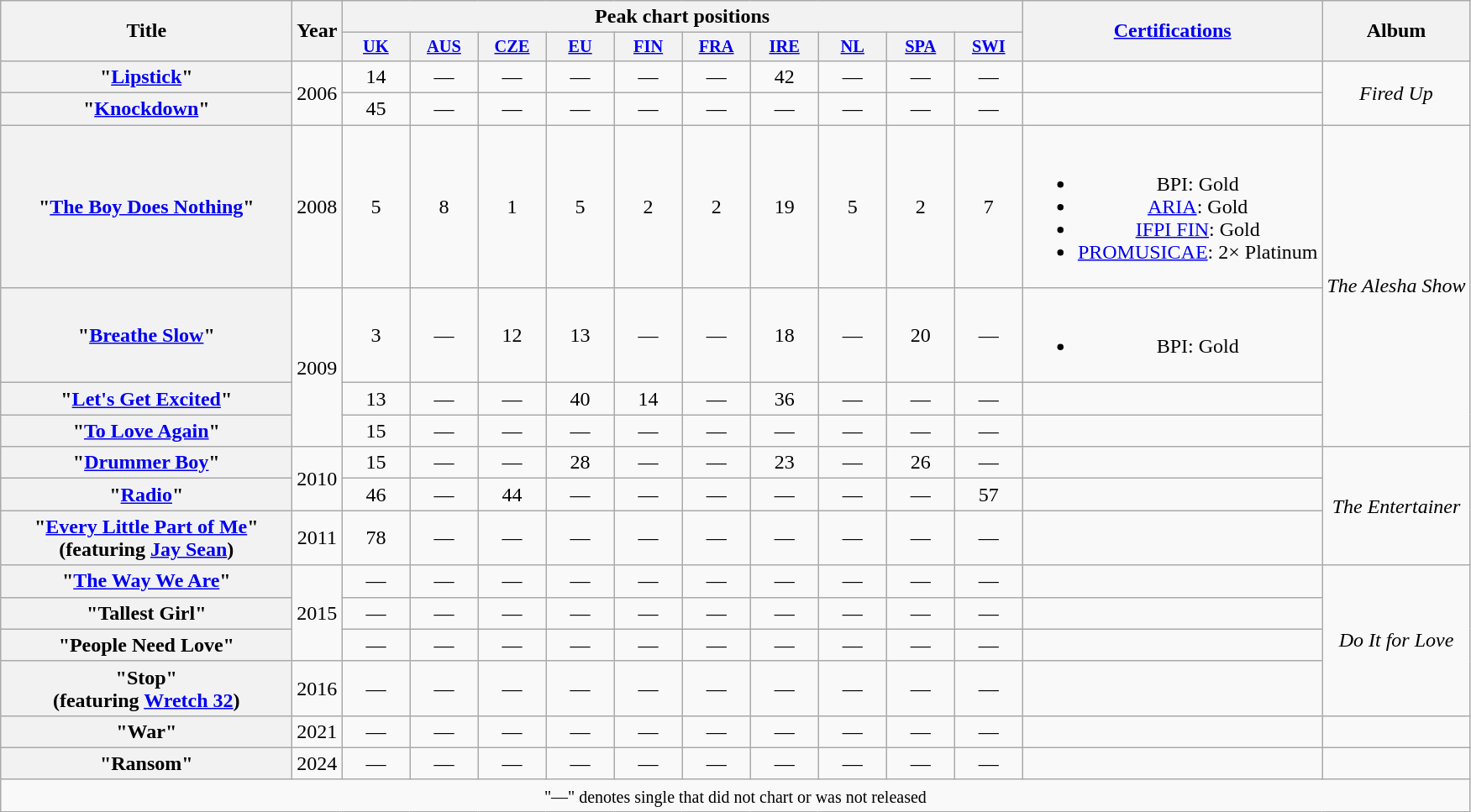<table class="wikitable plainrowheaders" style="text-align:center;" border="1">
<tr>
<th scope="col" rowspan="2" style="width:14em;">Title</th>
<th scope="col" rowspan="2">Year</th>
<th scope="col" colspan="10">Peak chart positions</th>
<th scope="col" rowspan="2"><a href='#'>Certifications</a></th>
<th scope="col" rowspan="2">Album</th>
</tr>
<tr>
<th style="width:3.5em;font-size:85%"><a href='#'>UK</a><br></th>
<th style="width:3.5em;font-size:85%"><a href='#'>AUS</a><br></th>
<th style="width:3.5em;font-size:85%"><a href='#'>CZE</a><br></th>
<th style="width:3.5em;font-size:85%"><a href='#'>EU</a><br></th>
<th style="width:3.5em;font-size:85%"><a href='#'>FIN</a><br></th>
<th style="width:3.5em;font-size:85%"><a href='#'>FRA</a><br></th>
<th style="width:3.5em;font-size:85%"><a href='#'>IRE</a><br></th>
<th style="width:3.5em;font-size:85%"><a href='#'>NL</a><br></th>
<th style="width:3.5em;font-size:85%"><a href='#'>SPA</a><br></th>
<th style="width:3.5em;font-size:85%"><a href='#'>SWI</a><br></th>
</tr>
<tr>
<th scope="row">"<a href='#'>Lipstick</a>"</th>
<td rowspan="2">2006</td>
<td>14</td>
<td>—</td>
<td>—</td>
<td>—</td>
<td>—</td>
<td>—</td>
<td>42</td>
<td>—</td>
<td>—</td>
<td>—</td>
<td></td>
<td rowspan="2"><em>Fired Up</em></td>
</tr>
<tr>
<th scope="row">"<a href='#'>Knockdown</a>"</th>
<td>45</td>
<td>—</td>
<td>—</td>
<td>—</td>
<td>—</td>
<td>—</td>
<td>—</td>
<td>—</td>
<td>—</td>
<td>—</td>
<td></td>
</tr>
<tr>
<th scope="row">"<a href='#'>The Boy Does Nothing</a>"</th>
<td>2008</td>
<td>5</td>
<td>8</td>
<td>1</td>
<td>5</td>
<td>2</td>
<td>2</td>
<td>19</td>
<td>5</td>
<td>2</td>
<td>7</td>
<td><br><ul><li>BPI: Gold</li><li><a href='#'>ARIA</a>: Gold</li><li><a href='#'>IFPI FIN</a>: Gold</li><li><a href='#'>PROMUSICAE</a>: 2× Platinum</li></ul></td>
<td rowspan="4"><em>The Alesha Show</em></td>
</tr>
<tr>
<th scope="row">"<a href='#'>Breathe Slow</a>"</th>
<td rowspan="3">2009</td>
<td>3</td>
<td>—</td>
<td>12</td>
<td>13</td>
<td>—</td>
<td>—</td>
<td>18</td>
<td>—</td>
<td>20</td>
<td>—</td>
<td><br><ul><li>BPI: Gold</li></ul></td>
</tr>
<tr>
<th scope="row">"<a href='#'>Let's Get Excited</a>"</th>
<td>13</td>
<td>—</td>
<td>—</td>
<td>40</td>
<td>14</td>
<td>—</td>
<td>36</td>
<td>—</td>
<td>—</td>
<td>—</td>
<td></td>
</tr>
<tr>
<th scope="row">"<a href='#'>To Love Again</a>"</th>
<td>15</td>
<td>—</td>
<td>—</td>
<td>—</td>
<td>—</td>
<td>—</td>
<td>—</td>
<td>—</td>
<td>—</td>
<td>—</td>
<td></td>
</tr>
<tr>
<th scope="row">"<a href='#'>Drummer Boy</a>"</th>
<td rowspan="2">2010</td>
<td>15</td>
<td>—</td>
<td>—</td>
<td>28</td>
<td>—</td>
<td>—</td>
<td>23</td>
<td>—</td>
<td>26</td>
<td>—</td>
<td></td>
<td rowspan="3"><em>The Entertainer</em></td>
</tr>
<tr>
<th scope="row">"<a href='#'>Radio</a>"</th>
<td>46</td>
<td>—</td>
<td>44</td>
<td>—</td>
<td>—</td>
<td>—</td>
<td>—</td>
<td>—</td>
<td>—</td>
<td>57</td>
<td></td>
</tr>
<tr>
<th scope="row">"<a href='#'>Every Little Part of Me</a>" <br> <span>(featuring <a href='#'>Jay Sean</a>)</span></th>
<td>2011</td>
<td>78</td>
<td>—</td>
<td>—</td>
<td>—</td>
<td>—</td>
<td>—</td>
<td>—</td>
<td>—</td>
<td>—</td>
<td>—</td>
<td></td>
</tr>
<tr>
<th scope="row">"<a href='#'>The Way We Are</a>"</th>
<td rowspan="3">2015</td>
<td>—</td>
<td>—</td>
<td>—</td>
<td>—</td>
<td>—</td>
<td>—</td>
<td>—</td>
<td>—</td>
<td>—</td>
<td>—</td>
<td></td>
<td rowspan="4"><em>Do It for Love</em></td>
</tr>
<tr>
<th scope="row">"Tallest Girl"</th>
<td>—</td>
<td>—</td>
<td>—</td>
<td>—</td>
<td>—</td>
<td>—</td>
<td>—</td>
<td>—</td>
<td>—</td>
<td>—</td>
<td></td>
</tr>
<tr>
<th scope="row">"People Need Love"</th>
<td>—</td>
<td>—</td>
<td>—</td>
<td>—</td>
<td>—</td>
<td>—</td>
<td>—</td>
<td>—</td>
<td>—</td>
<td>—</td>
<td></td>
</tr>
<tr>
<th scope="row">"Stop" <br> <span>(featuring <a href='#'>Wretch 32</a>)</span></th>
<td>2016</td>
<td>—</td>
<td>—</td>
<td>—</td>
<td>—</td>
<td>—</td>
<td>—</td>
<td>—</td>
<td>—</td>
<td>—</td>
<td>—</td>
<td></td>
</tr>
<tr>
<th scope="row">"War"</th>
<td>2021</td>
<td>—</td>
<td>—</td>
<td>—</td>
<td>—</td>
<td>—</td>
<td>—</td>
<td>—</td>
<td>—</td>
<td>—</td>
<td>—</td>
<td></td>
<td></td>
</tr>
<tr>
<th scope="row">"Ransom"</th>
<td>2024</td>
<td>—</td>
<td>—</td>
<td>—</td>
<td>—</td>
<td>—</td>
<td>—</td>
<td>—</td>
<td>—</td>
<td>—</td>
<td>—</td>
<td></td>
<td></td>
</tr>
<tr>
<td colspan="14" style="text-align:center;"><small>"—" denotes single that did not chart or was not released</small></td>
</tr>
</table>
